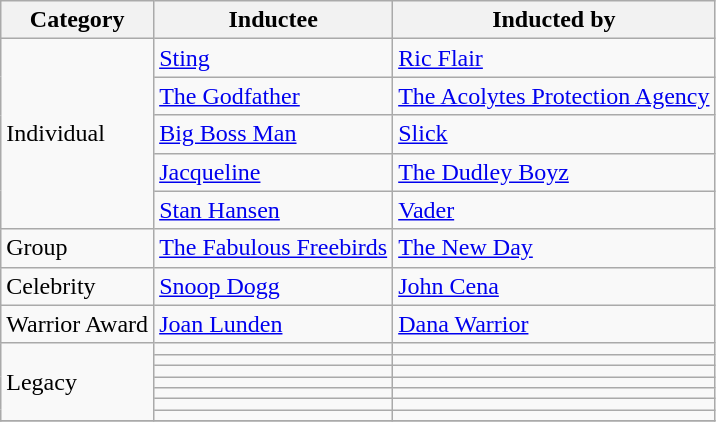<table class="wikitable">
<tr>
<th>Category</th>
<th>Inductee</th>
<th>Inducted by</th>
</tr>
<tr>
<td rowspan="5">Individual</td>
<td><a href='#'>Sting</a></td>
<td><a href='#'>Ric Flair</a></td>
</tr>
<tr>
<td><a href='#'>The Godfather</a></td>
<td><a href='#'>The Acolytes Protection Agency</a></td>
</tr>
<tr>
<td><a href='#'>Big Boss Man</a></td>
<td><a href='#'>Slick</a></td>
</tr>
<tr>
<td><a href='#'>Jacqueline</a></td>
<td><a href='#'>The Dudley Boyz</a></td>
</tr>
<tr>
<td><a href='#'>Stan Hansen</a></td>
<td><a href='#'>Vader</a></td>
</tr>
<tr>
<td>Group</td>
<td><a href='#'>The Fabulous Freebirds</a></td>
<td><a href='#'>The New Day</a></td>
</tr>
<tr>
<td>Celebrity</td>
<td><a href='#'>Snoop Dogg</a></td>
<td><a href='#'>John Cena</a></td>
</tr>
<tr>
<td>Warrior Award</td>
<td><a href='#'>Joan Lunden</a></td>
<td><a href='#'>Dana Warrior</a></td>
</tr>
<tr>
<td rowspan="7">Legacy</td>
<td></td>
<td></td>
</tr>
<tr>
<td></td>
<td></td>
</tr>
<tr>
<td></td>
<td></td>
</tr>
<tr>
<td></td>
<td></td>
</tr>
<tr>
<td></td>
<td></td>
</tr>
<tr>
<td></td>
<td></td>
</tr>
<tr>
<td></td>
<td></td>
</tr>
<tr>
</tr>
</table>
